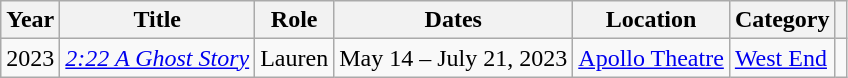<table class="wikitable sortable">
<tr>
<th>Year</th>
<th>Title</th>
<th>Role</th>
<th>Dates</th>
<th>Location</th>
<th>Category</th>
<th class="unsortable"></th>
</tr>
<tr>
<td>2023</td>
<td><em><a href='#'>2:22 A Ghost Story</a></em></td>
<td>Lauren</td>
<td>May 14 – July 21, 2023</td>
<td><a href='#'>Apollo Theatre</a></td>
<td><a href='#'>West End</a></td>
<td></td>
</tr>
</table>
